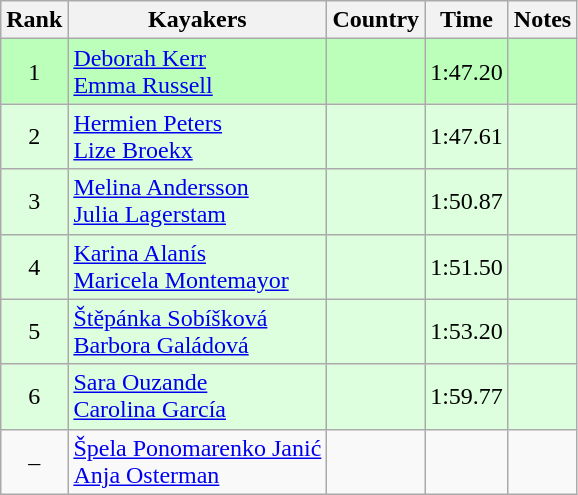<table class="wikitable" style="text-align:center">
<tr>
<th>Rank</th>
<th>Kayakers</th>
<th>Country</th>
<th>Time</th>
<th>Notes</th>
</tr>
<tr bgcolor=bbffbb>
<td>1</td>
<td align="left"><a href='#'>Deborah Kerr</a><br><a href='#'>Emma Russell</a></td>
<td align="left"></td>
<td>1:47.20</td>
<td></td>
</tr>
<tr bgcolor=ddffdd>
<td>2</td>
<td align="left"><a href='#'>Hermien Peters</a><br><a href='#'>Lize Broekx</a></td>
<td align="left"></td>
<td>1:47.61</td>
<td></td>
</tr>
<tr bgcolor=ddffdd>
<td>3</td>
<td align="left"><a href='#'>Melina Andersson</a><br><a href='#'>Julia Lagerstam</a></td>
<td align="left"></td>
<td>1:50.87</td>
<td></td>
</tr>
<tr bgcolor=ddffdd>
<td>4</td>
<td align="left"><a href='#'>Karina Alanís</a><br><a href='#'>Maricela Montemayor</a></td>
<td align="left"></td>
<td>1:51.50</td>
<td></td>
</tr>
<tr bgcolor=ddffdd>
<td>5</td>
<td align="left"><a href='#'>Štěpánka Sobíšková</a><br><a href='#'>Barbora Galádová</a></td>
<td align="left"></td>
<td>1:53.20</td>
<td></td>
</tr>
<tr bgcolor=ddffdd>
<td>6</td>
<td align="left"><a href='#'>Sara Ouzande</a><br><a href='#'>Carolina García</a></td>
<td align="left"></td>
<td>1:59.77</td>
<td></td>
</tr>
<tr>
<td>–</td>
<td align="left"><a href='#'>Špela Ponomarenko Janić</a><br><a href='#'>Anja Osterman</a></td>
<td align="left"></td>
<td></td>
<td></td>
</tr>
</table>
